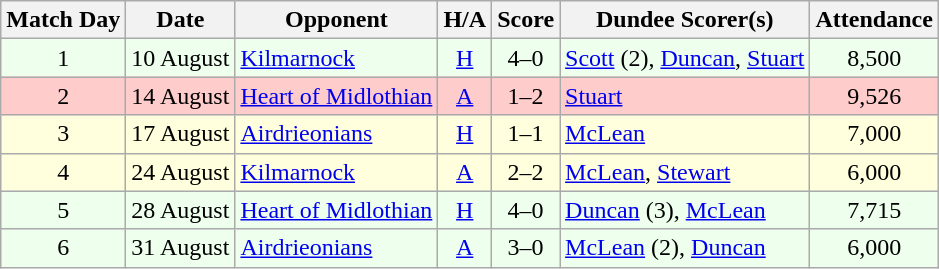<table class="wikitable" style="text-align:center">
<tr>
<th>Match Day</th>
<th>Date</th>
<th>Opponent</th>
<th>H/A</th>
<th>Score</th>
<th>Dundee Scorer(s)</th>
<th>Attendance</th>
</tr>
<tr bgcolor="#EEFFEE">
<td>1</td>
<td align="left">10 August</td>
<td align="left"><a href='#'>Kilmarnock</a></td>
<td><a href='#'>H</a></td>
<td>4–0</td>
<td align="left"><a href='#'>Scott</a> (2), <a href='#'>Duncan</a>, <a href='#'>Stuart</a></td>
<td>8,500</td>
</tr>
<tr bgcolor="#FFCCCC">
<td>2</td>
<td align="left">14 August</td>
<td align="left"><a href='#'>Heart of Midlothian</a></td>
<td><a href='#'>A</a></td>
<td>1–2</td>
<td align="left"><a href='#'>Stuart</a></td>
<td>9,526</td>
</tr>
<tr bgcolor="#FFFFDD">
<td>3</td>
<td align="left">17 August</td>
<td align="left"><a href='#'>Airdrieonians</a></td>
<td><a href='#'>H</a></td>
<td>1–1</td>
<td align="left"><a href='#'>McLean</a></td>
<td>7,000</td>
</tr>
<tr bgcolor="#FFFFDD">
<td>4</td>
<td align="left">24 August</td>
<td align="left"><a href='#'>Kilmarnock</a></td>
<td><a href='#'>A</a></td>
<td>2–2</td>
<td align="left"><a href='#'>McLean</a>, <a href='#'>Stewart</a></td>
<td>6,000</td>
</tr>
<tr bgcolor="#EEFFEE">
<td>5</td>
<td align="left">28 August</td>
<td align="left"><a href='#'>Heart of Midlothian</a></td>
<td><a href='#'>H</a></td>
<td>4–0</td>
<td align="left"><a href='#'>Duncan</a> (3), <a href='#'>McLean</a></td>
<td>7,715</td>
</tr>
<tr bgcolor="#EEFFEE">
<td>6</td>
<td align="left">31 August</td>
<td align="left"><a href='#'>Airdrieonians</a></td>
<td><a href='#'>A</a></td>
<td>3–0</td>
<td align="left"><a href='#'>McLean</a> (2), <a href='#'>Duncan</a></td>
<td>6,000</td>
</tr>
</table>
